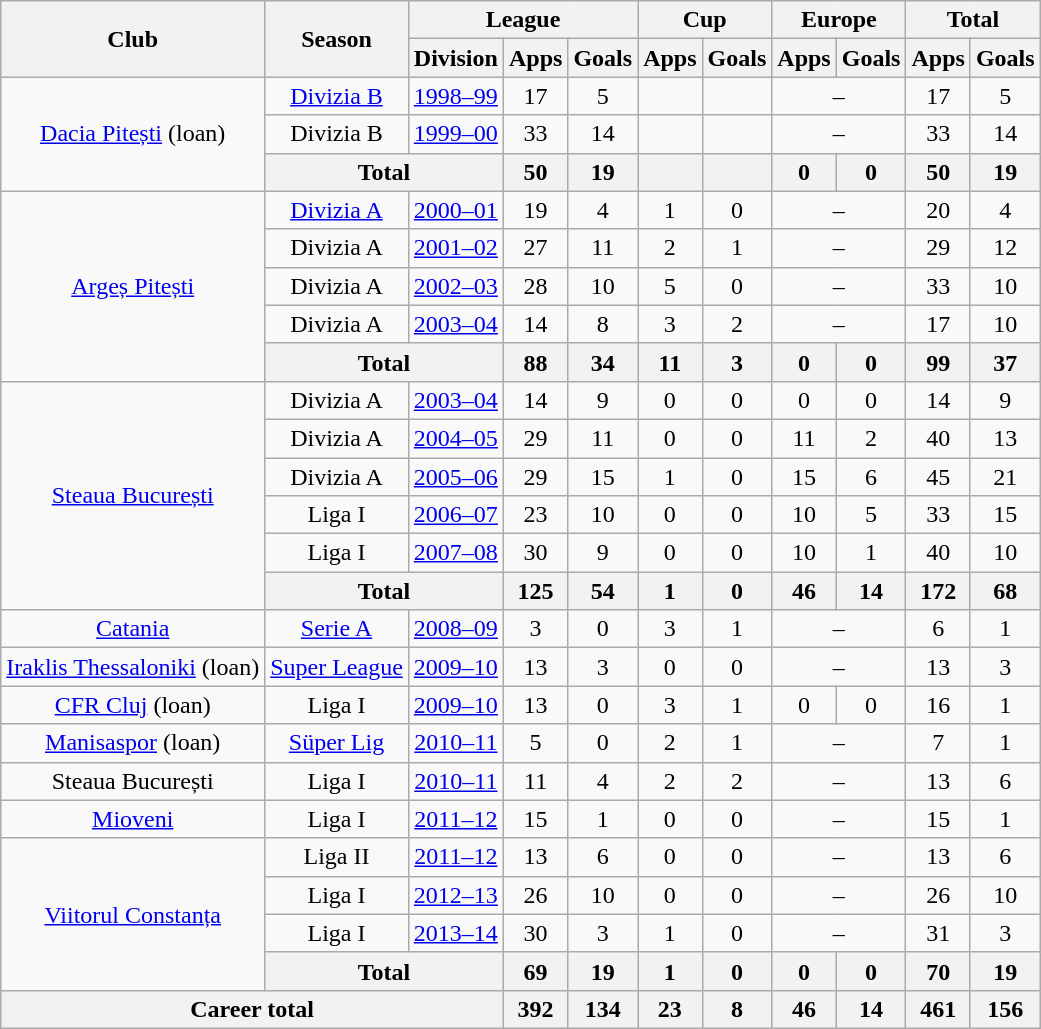<table class="wikitable" style="text-align:center">
<tr>
<th rowspan="2">Club</th>
<th rowspan="2">Season</th>
<th colspan="3">League</th>
<th colspan="2">Cup</th>
<th colspan="2">Europe</th>
<th colspan="2">Total</th>
</tr>
<tr>
<th>Division</th>
<th>Apps</th>
<th>Goals</th>
<th>Apps</th>
<th>Goals</th>
<th>Apps</th>
<th>Goals</th>
<th>Apps</th>
<th>Goals</th>
</tr>
<tr>
<td rowspan="3"><a href='#'>Dacia Pitești</a> (loan)</td>
<td><a href='#'>Divizia B</a></td>
<td><a href='#'>1998–99</a></td>
<td>17</td>
<td>5</td>
<td></td>
<td></td>
<td colspan="2">–</td>
<td>17</td>
<td>5</td>
</tr>
<tr>
<td>Divizia B</td>
<td><a href='#'>1999–00</a></td>
<td>33</td>
<td>14</td>
<td></td>
<td></td>
<td colspan="2">–</td>
<td>33</td>
<td>14</td>
</tr>
<tr>
<th colspan="2">Total</th>
<th>50</th>
<th>19</th>
<th></th>
<th></th>
<th>0</th>
<th>0</th>
<th>50</th>
<th>19</th>
</tr>
<tr>
<td rowspan="5"><a href='#'>Argeș Pitești</a></td>
<td><a href='#'>Divizia A</a></td>
<td><a href='#'>2000–01</a></td>
<td>19</td>
<td>4</td>
<td>1</td>
<td>0</td>
<td colspan="2">–</td>
<td>20</td>
<td>4</td>
</tr>
<tr>
<td>Divizia A</td>
<td><a href='#'>2001–02</a></td>
<td>27</td>
<td>11</td>
<td>2</td>
<td>1</td>
<td colspan="2">–</td>
<td>29</td>
<td>12</td>
</tr>
<tr>
<td>Divizia A</td>
<td><a href='#'>2002–03</a></td>
<td>28</td>
<td>10</td>
<td>5</td>
<td>0</td>
<td colspan="2">–</td>
<td>33</td>
<td>10</td>
</tr>
<tr>
<td>Divizia A</td>
<td><a href='#'>2003–04</a></td>
<td>14</td>
<td>8</td>
<td>3</td>
<td>2</td>
<td colspan="2">–</td>
<td>17</td>
<td>10</td>
</tr>
<tr>
<th colspan="2">Total</th>
<th>88</th>
<th>34</th>
<th>11</th>
<th>3</th>
<th>0</th>
<th>0</th>
<th>99</th>
<th>37</th>
</tr>
<tr>
<td rowspan="6"><a href='#'>Steaua București</a></td>
<td>Divizia A</td>
<td><a href='#'>2003–04</a></td>
<td>14</td>
<td>9</td>
<td>0</td>
<td>0</td>
<td>0</td>
<td>0</td>
<td>14</td>
<td>9</td>
</tr>
<tr>
<td>Divizia A</td>
<td><a href='#'>2004–05</a></td>
<td>29</td>
<td>11</td>
<td>0</td>
<td>0</td>
<td>11</td>
<td>2</td>
<td>40</td>
<td>13</td>
</tr>
<tr>
<td>Divizia A</td>
<td><a href='#'>2005–06</a></td>
<td>29</td>
<td>15</td>
<td>1</td>
<td>0</td>
<td>15</td>
<td>6</td>
<td>45</td>
<td>21</td>
</tr>
<tr>
<td>Liga I</td>
<td><a href='#'>2006–07</a></td>
<td>23</td>
<td>10</td>
<td>0</td>
<td>0</td>
<td>10</td>
<td>5</td>
<td>33</td>
<td>15</td>
</tr>
<tr>
<td>Liga I</td>
<td><a href='#'>2007–08</a></td>
<td>30</td>
<td>9</td>
<td>0</td>
<td>0</td>
<td>10</td>
<td>1</td>
<td>40</td>
<td>10</td>
</tr>
<tr>
<th colspan="2">Total</th>
<th>125</th>
<th>54</th>
<th>1</th>
<th>0</th>
<th>46</th>
<th>14</th>
<th>172</th>
<th>68</th>
</tr>
<tr>
<td><a href='#'>Catania</a></td>
<td><a href='#'>Serie A</a></td>
<td><a href='#'>2008–09</a></td>
<td>3</td>
<td>0</td>
<td>3</td>
<td>1</td>
<td colspan="2">–</td>
<td>6</td>
<td>1</td>
</tr>
<tr>
<td><a href='#'>Iraklis Thessaloniki</a> (loan)</td>
<td><a href='#'>Super League</a></td>
<td><a href='#'>2009–10</a></td>
<td>13</td>
<td>3</td>
<td>0</td>
<td>0</td>
<td colspan="2">–</td>
<td>13</td>
<td>3</td>
</tr>
<tr>
<td><a href='#'>CFR Cluj</a> (loan)</td>
<td>Liga I</td>
<td><a href='#'>2009–10</a></td>
<td>13</td>
<td>0</td>
<td>3</td>
<td>1</td>
<td>0</td>
<td>0</td>
<td>16</td>
<td>1</td>
</tr>
<tr>
<td><a href='#'>Manisaspor</a> (loan)</td>
<td><a href='#'>Süper Lig</a></td>
<td><a href='#'>2010–11</a></td>
<td>5</td>
<td>0</td>
<td>2</td>
<td>1</td>
<td colspan="2">–</td>
<td>7</td>
<td>1</td>
</tr>
<tr>
<td>Steaua București</td>
<td>Liga I</td>
<td><a href='#'>2010–11</a></td>
<td>11</td>
<td>4</td>
<td>2</td>
<td>2</td>
<td colspan="2">–</td>
<td>13</td>
<td>6</td>
</tr>
<tr>
<td><a href='#'>Mioveni</a></td>
<td>Liga I</td>
<td><a href='#'>2011–12</a></td>
<td>15</td>
<td>1</td>
<td>0</td>
<td>0</td>
<td colspan="2">–</td>
<td>15</td>
<td>1</td>
</tr>
<tr>
<td rowspan="4"><a href='#'>Viitorul Constanța</a></td>
<td>Liga II</td>
<td><a href='#'>2011–12</a></td>
<td>13</td>
<td>6</td>
<td>0</td>
<td>0</td>
<td colspan="2">–</td>
<td>13</td>
<td>6</td>
</tr>
<tr>
<td>Liga I</td>
<td><a href='#'>2012–13</a></td>
<td>26</td>
<td>10</td>
<td>0</td>
<td>0</td>
<td colspan="2">–</td>
<td>26</td>
<td>10</td>
</tr>
<tr>
<td>Liga I</td>
<td><a href='#'>2013–14</a></td>
<td>30</td>
<td>3</td>
<td>1</td>
<td>0</td>
<td colspan="2">–</td>
<td>31</td>
<td>3</td>
</tr>
<tr>
<th colspan="2">Total</th>
<th>69</th>
<th>19</th>
<th>1</th>
<th>0</th>
<th>0</th>
<th>0</th>
<th>70</th>
<th>19</th>
</tr>
<tr>
<th colspan="3">Career total</th>
<th>392</th>
<th>134</th>
<th>23</th>
<th>8</th>
<th>46</th>
<th>14</th>
<th>461</th>
<th>156</th>
</tr>
</table>
